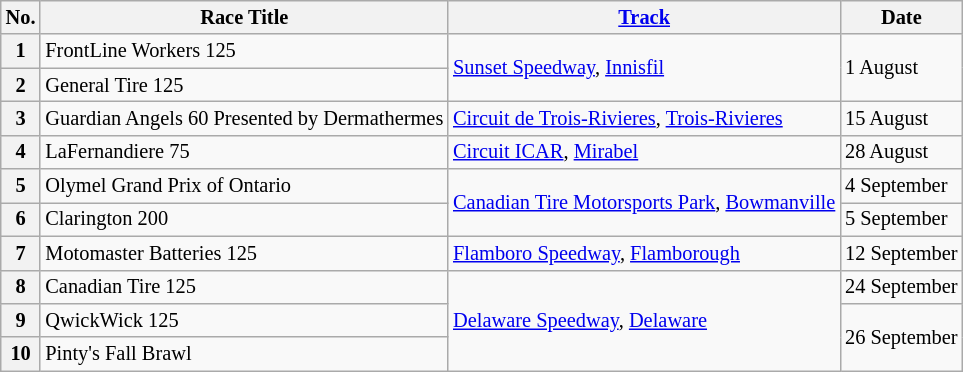<table class="wikitable" style="font-size:85%;">
<tr>
<th>No.</th>
<th>Race Title</th>
<th><a href='#'>Track</a></th>
<th>Date</th>
</tr>
<tr>
<th>1</th>
<td>FrontLine Workers 125</td>
<td rowspan=2><a href='#'>Sunset Speedway</a>, <a href='#'>Innisfil</a></td>
<td rowspan=2>1 August</td>
</tr>
<tr>
<th>2</th>
<td>General Tire 125</td>
</tr>
<tr>
<th>3</th>
<td>Guardian Angels 60 Presented by Dermathermes</td>
<td><a href='#'>Circuit de Trois-Rivieres</a>, <a href='#'>Trois-Rivieres</a></td>
<td>15 August</td>
</tr>
<tr>
<th>4</th>
<td>LaFernandiere 75</td>
<td><a href='#'>Circuit ICAR</a>, <a href='#'>Mirabel</a></td>
<td>28 August</td>
</tr>
<tr>
<th>5</th>
<td>Olymel Grand Prix of Ontario</td>
<td rowspan=2><a href='#'>Canadian Tire Motorsports Park</a>, <a href='#'>Bowmanville</a></td>
<td>4 September</td>
</tr>
<tr>
<th>6</th>
<td>Clarington 200</td>
<td>5 September</td>
</tr>
<tr>
<th>7</th>
<td>Motomaster Batteries 125</td>
<td><a href='#'>Flamboro Speedway</a>, <a href='#'>Flamborough</a></td>
<td>12 September</td>
</tr>
<tr>
<th>8</th>
<td>Canadian Tire 125</td>
<td rowspan=3><a href='#'>Delaware Speedway</a>, <a href='#'>Delaware</a></td>
<td>24 September</td>
</tr>
<tr>
<th>9</th>
<td>QwickWick 125</td>
<td rowspan=2>26 September</td>
</tr>
<tr>
<th>10</th>
<td>Pinty's Fall Brawl</td>
</tr>
</table>
